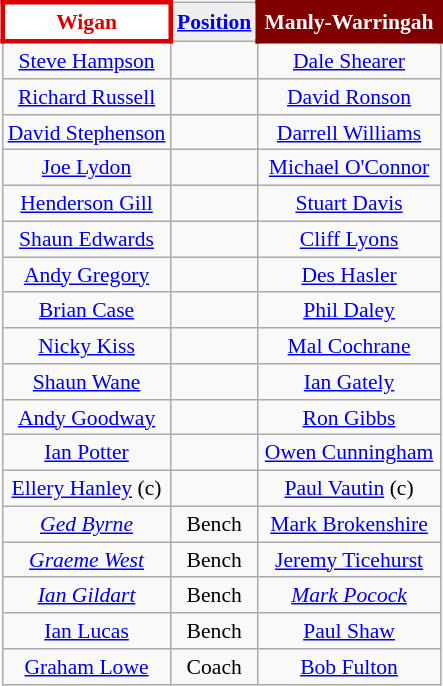<table align="right" class="wikitable" style="font-size:90%; margin-left:1em">
<tr bgcolor="#FF0033">
<th align="centre"  style="border: 3px solid #DD0000; background: white; color: #DD0000">Wigan</th>
<th align="center" style="background: #eeeeee; color: black"><a href='#'>Position</a></th>
<th align="centre"  style="border: 3px solid maroon; background: maroon; color: white">Manly-Warringah</th>
</tr>
<tr align=center>
<td><a href='#'>Steve Hampson</a></td>
<td></td>
<td><a href='#'>Dale Shearer</a></td>
</tr>
<tr align=center>
<td><a href='#'>Richard Russell</a></td>
<td></td>
<td><a href='#'>David Ronson</a></td>
</tr>
<tr align=center>
<td><a href='#'>David Stephenson</a></td>
<td></td>
<td><a href='#'>Darrell Williams</a></td>
</tr>
<tr align=center>
<td><a href='#'>Joe Lydon</a></td>
<td></td>
<td><a href='#'>Michael O'Connor</a></td>
</tr>
<tr align=center>
<td><a href='#'>Henderson Gill</a></td>
<td></td>
<td><a href='#'>Stuart Davis</a></td>
</tr>
<tr align=center>
<td><a href='#'>Shaun Edwards</a></td>
<td></td>
<td><a href='#'>Cliff Lyons</a></td>
</tr>
<tr align=center>
<td><a href='#'>Andy Gregory</a></td>
<td></td>
<td><a href='#'>Des Hasler</a></td>
</tr>
<tr align=center>
<td><a href='#'>Brian Case</a></td>
<td></td>
<td><a href='#'>Phil Daley</a></td>
</tr>
<tr align=center>
<td><a href='#'>Nicky Kiss</a></td>
<td></td>
<td><a href='#'>Mal Cochrane</a></td>
</tr>
<tr align=center>
<td><a href='#'>Shaun Wane</a></td>
<td></td>
<td><a href='#'>Ian Gately</a></td>
</tr>
<tr align=center>
<td><a href='#'>Andy Goodway</a></td>
<td></td>
<td><a href='#'>Ron Gibbs</a></td>
</tr>
<tr align=center>
<td><a href='#'>Ian Potter</a></td>
<td></td>
<td><a href='#'>Owen Cunningham</a></td>
</tr>
<tr align=center>
<td><a href='#'>Ellery Hanley</a> (c)</td>
<td></td>
<td><a href='#'>Paul Vautin</a> (c)</td>
</tr>
<tr align=center>
<td><em><a href='#'>Ged Byrne</a></em></td>
<td>Bench</td>
<td><a href='#'>Mark Brokenshire</a></td>
</tr>
<tr align=center>
<td><em><a href='#'>Graeme West</a></em></td>
<td>Bench</td>
<td><a href='#'>Jeremy Ticehurst</a></td>
</tr>
<tr align=center>
<td><em><a href='#'>Ian Gildart</a></em></td>
<td>Bench</td>
<td><em><a href='#'>Mark Pocock</a></em></td>
</tr>
<tr align=center>
<td><a href='#'>Ian Lucas</a></td>
<td>Bench</td>
<td><a href='#'>Paul Shaw</a></td>
</tr>
<tr align=center>
<td><a href='#'>Graham Lowe</a></td>
<td>Coach</td>
<td><a href='#'>Bob Fulton</a></td>
</tr>
</table>
